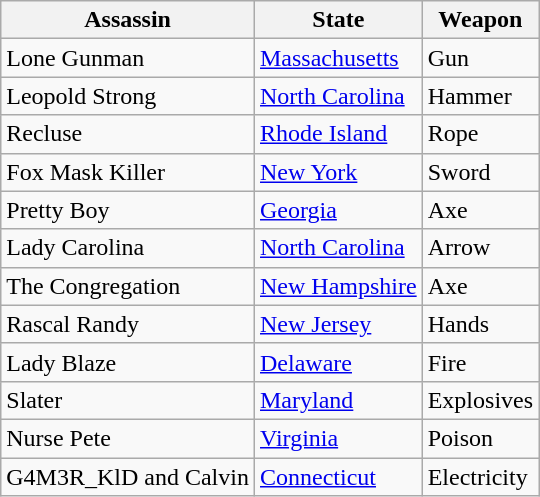<table class="wikitable">
<tr>
<th>Assassin</th>
<th>State</th>
<th>Weapon</th>
</tr>
<tr>
<td>Lone Gunman</td>
<td><a href='#'>Massachusetts</a></td>
<td>Gun</td>
</tr>
<tr>
<td>Leopold Strong</td>
<td><a href='#'>North Carolina</a></td>
<td>Hammer</td>
</tr>
<tr>
<td>Recluse</td>
<td><a href='#'>Rhode Island</a></td>
<td>Rope</td>
</tr>
<tr>
<td>Fox Mask Killer</td>
<td><a href='#'>New York</a></td>
<td>Sword</td>
</tr>
<tr>
<td>Pretty Boy</td>
<td><a href='#'>Georgia</a></td>
<td>Axe</td>
</tr>
<tr>
<td>Lady Carolina</td>
<td><a href='#'>North Carolina</a></td>
<td>Arrow</td>
</tr>
<tr>
<td>The Congregation</td>
<td><a href='#'>New Hampshire</a></td>
<td>Axe</td>
</tr>
<tr>
<td>Rascal Randy</td>
<td><a href='#'>New Jersey</a></td>
<td>Hands</td>
</tr>
<tr>
<td>Lady Blaze</td>
<td><a href='#'>Delaware</a></td>
<td>Fire</td>
</tr>
<tr>
<td>Slater</td>
<td><a href='#'>Maryland</a></td>
<td>Explosives</td>
</tr>
<tr>
<td>Nurse Pete</td>
<td><a href='#'>Virginia</a></td>
<td>Poison</td>
</tr>
<tr>
<td>G4M3R_KlD and Calvin</td>
<td><a href='#'>Connecticut</a></td>
<td>Electricity</td>
</tr>
</table>
